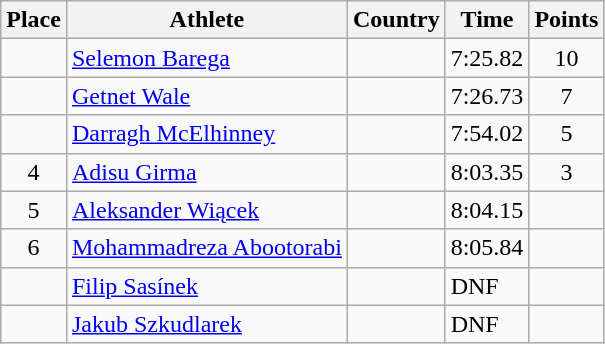<table class="wikitable">
<tr>
<th>Place</th>
<th>Athlete</th>
<th>Country</th>
<th>Time</th>
<th>Points</th>
</tr>
<tr>
<td align=center></td>
<td><a href='#'>Selemon Barega</a></td>
<td></td>
<td>7:25.82</td>
<td align=center>10</td>
</tr>
<tr>
<td align=center></td>
<td><a href='#'>Getnet Wale</a></td>
<td></td>
<td>7:26.73</td>
<td align=center>7</td>
</tr>
<tr>
<td align=center></td>
<td><a href='#'>Darragh McElhinney</a></td>
<td></td>
<td>7:54.02</td>
<td align=center>5</td>
</tr>
<tr>
<td align=center>4</td>
<td><a href='#'>Adisu Girma</a></td>
<td></td>
<td>8:03.35</td>
<td align=center>3</td>
</tr>
<tr>
<td align=center>5</td>
<td><a href='#'>Aleksander Wiącek</a></td>
<td></td>
<td>8:04.15</td>
<td align=center></td>
</tr>
<tr>
<td align=center>6</td>
<td><a href='#'>Mohammadreza Abootorabi</a></td>
<td></td>
<td>8:05.84</td>
<td align=center></td>
</tr>
<tr>
<td align=center></td>
<td><a href='#'>Filip Sasínek</a></td>
<td></td>
<td>DNF</td>
<td align=center></td>
</tr>
<tr>
<td align=center></td>
<td><a href='#'>Jakub Szkudlarek</a></td>
<td></td>
<td>DNF</td>
<td align=center></td>
</tr>
</table>
